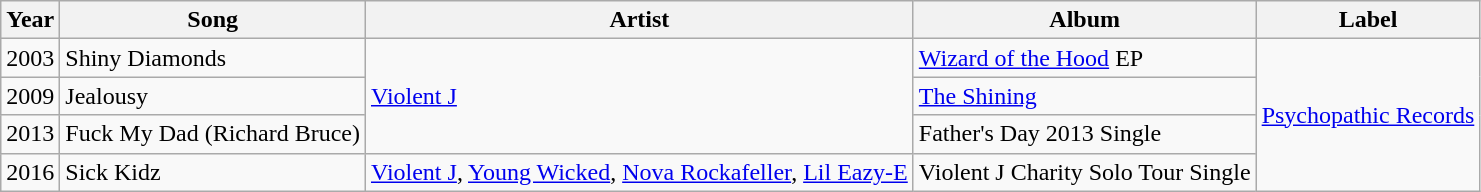<table class="wikitable" border="1">
<tr>
<th>Year</th>
<th>Song</th>
<th>Artist</th>
<th>Album</th>
<th>Label</th>
</tr>
<tr>
<td>2003</td>
<td>Shiny Diamonds</td>
<td rowspan="3"><a href='#'>Violent J</a></td>
<td><a href='#'>Wizard of the Hood</a> EP</td>
<td rowspan="4"><a href='#'>Psychopathic Records</a></td>
</tr>
<tr>
<td>2009</td>
<td>Jealousy</td>
<td><a href='#'>The Shining</a></td>
</tr>
<tr>
<td>2013</td>
<td>Fuck My Dad (Richard Bruce)</td>
<td>Father's Day 2013 Single</td>
</tr>
<tr>
<td>2016</td>
<td>Sick Kidz</td>
<td><a href='#'>Violent J</a>, <a href='#'>Young Wicked</a>, <a href='#'>Nova Rockafeller</a>, <a href='#'>Lil Eazy-E</a></td>
<td>Violent J Charity Solo Tour Single</td>
</tr>
</table>
